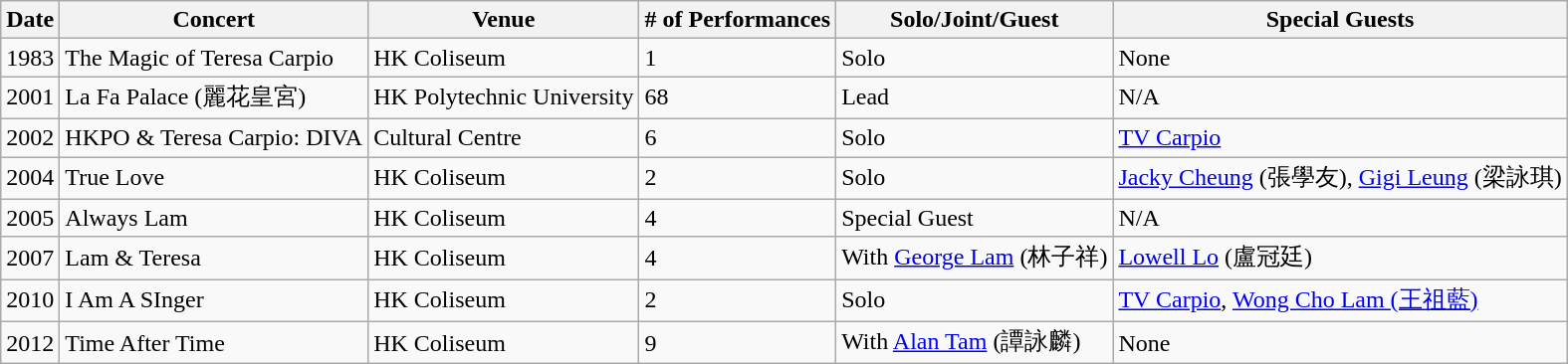<table class="wikitable">
<tr>
<th>Date</th>
<th>Concert</th>
<th>Venue</th>
<th># of Performances</th>
<th>Solo/Joint/Guest</th>
<th>Special Guests</th>
</tr>
<tr>
<td>1983</td>
<td>The Magic of Teresa Carpio</td>
<td>HK Coliseum</td>
<td>1</td>
<td>Solo</td>
<td>None</td>
</tr>
<tr>
<td>2001</td>
<td>La Fa Palace (麗花皇宮)</td>
<td>HK Polytechnic University</td>
<td>68</td>
<td>Lead</td>
<td>N/A</td>
</tr>
<tr>
<td>2002</td>
<td>HKPO & Teresa Carpio: DIVA</td>
<td>Cultural Centre</td>
<td>6</td>
<td>Solo</td>
<td><a href='#'>TV Carpio</a></td>
</tr>
<tr>
<td>2004</td>
<td>True Love</td>
<td>HK Coliseum</td>
<td>2</td>
<td>Solo</td>
<td><a href='#'>Jacky Cheung</a> (張學友), <a href='#'>Gigi Leung</a> (梁詠琪)</td>
</tr>
<tr>
<td>2005</td>
<td>Always Lam</td>
<td>HK Coliseum</td>
<td>4</td>
<td>Special Guest</td>
<td>N/A</td>
</tr>
<tr>
<td>2007</td>
<td>Lam & Teresa</td>
<td>HK Coliseum</td>
<td>4</td>
<td>With <a href='#'>George Lam</a> (林子祥)</td>
<td><a href='#'>Lowell Lo</a> (盧冠廷)</td>
</tr>
<tr>
<td>2010</td>
<td>I Am A SInger</td>
<td>HK Coliseum</td>
<td>2</td>
<td>Solo</td>
<td><a href='#'>TV Carpio</a>, <a href='#'>Wong Cho Lam (王祖藍)</a></td>
</tr>
<tr>
<td>2012</td>
<td>Time After Time</td>
<td>HK Coliseum</td>
<td>9</td>
<td>With <a href='#'>Alan Tam</a> (譚詠麟)</td>
<td>None</td>
</tr>
</table>
